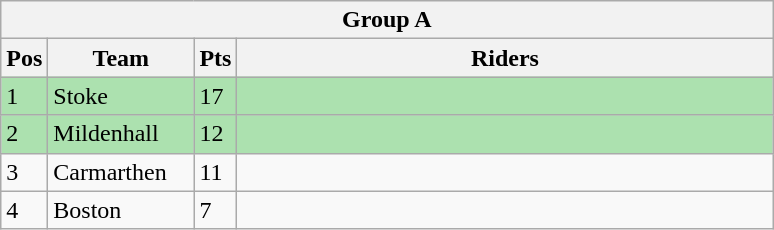<table class="wikitable">
<tr>
<th colspan="4">Group A</th>
</tr>
<tr>
<th width=20>Pos</th>
<th width=90>Team</th>
<th width=20>Pts</th>
<th width=350>Riders</th>
</tr>
<tr style="background:#ACE1AF;">
<td>1</td>
<td align=left>Stoke</td>
<td>17</td>
<td></td>
</tr>
<tr style="background:#ACE1AF;">
<td>2</td>
<td align=left>Mildenhall</td>
<td>12</td>
<td></td>
</tr>
<tr>
<td>3</td>
<td align=left>Carmarthen</td>
<td>11</td>
<td></td>
</tr>
<tr>
<td>4</td>
<td align=left>Boston</td>
<td>7</td>
<td></td>
</tr>
</table>
